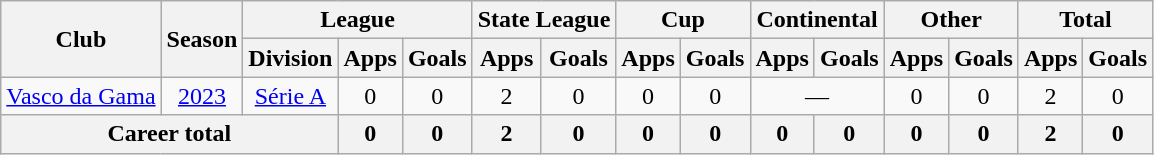<table class="wikitable" style="text-align:center">
<tr>
<th rowspan="2">Club</th>
<th rowspan="2">Season</th>
<th colspan="3">League</th>
<th colspan="2">State League</th>
<th colspan="2">Cup</th>
<th colspan="2">Continental</th>
<th colspan="2">Other</th>
<th colspan="2">Total</th>
</tr>
<tr>
<th>Division</th>
<th>Apps</th>
<th>Goals</th>
<th>Apps</th>
<th>Goals</th>
<th>Apps</th>
<th>Goals</th>
<th>Apps</th>
<th>Goals</th>
<th>Apps</th>
<th>Goals</th>
<th>Apps</th>
<th>Goals</th>
</tr>
<tr>
<td><a href='#'>Vasco da Gama</a></td>
<td><a href='#'>2023</a></td>
<td><a href='#'>Série A</a></td>
<td>0</td>
<td>0</td>
<td>2</td>
<td>0</td>
<td>0</td>
<td>0</td>
<td colspan=2>—</td>
<td>0</td>
<td>0</td>
<td>2</td>
<td>0</td>
</tr>
<tr>
<th colspan=3><strong>Career total</strong></th>
<th>0</th>
<th>0</th>
<th>2</th>
<th>0</th>
<th>0</th>
<th>0</th>
<th>0</th>
<th>0</th>
<th>0</th>
<th>0</th>
<th>2</th>
<th>0</th>
</tr>
</table>
